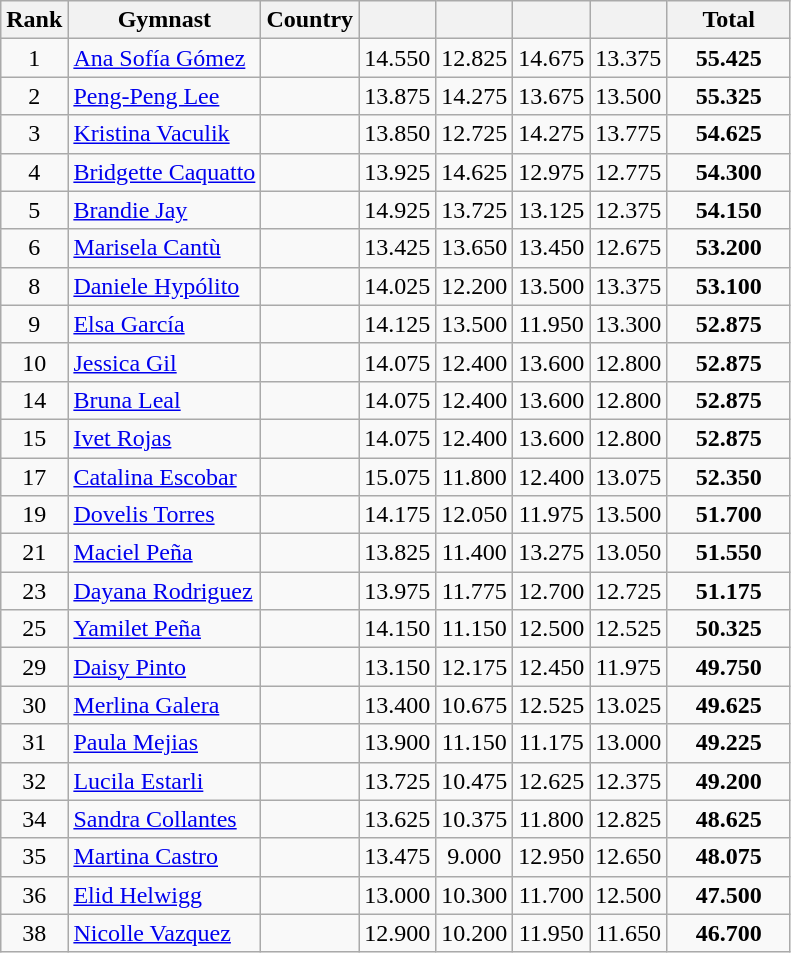<table class="wikitable sortable" style="text-align:center">
<tr>
<th>Rank</th>
<th>Gymnast</th>
<th>Country</th>
<th></th>
<th></th>
<th></th>
<th></th>
<th class="unsortable" style="width: 75px">Total</th>
</tr>
<tr>
<td>1</td>
<td align="left"><a href='#'>Ana Sofía Gómez</a></td>
<td align="left"></td>
<td>14.550</td>
<td>12.825</td>
<td>14.675</td>
<td>13.375</td>
<td><strong>55.425</strong></td>
</tr>
<tr>
<td>2</td>
<td align="left"><a href='#'>Peng-Peng Lee</a></td>
<td align="left"></td>
<td>13.875</td>
<td>14.275</td>
<td>13.675</td>
<td>13.500</td>
<td><strong>55.325</strong></td>
</tr>
<tr>
<td>3</td>
<td align="left"><a href='#'>Kristina Vaculik</a></td>
<td align="left"></td>
<td>13.850</td>
<td>12.725</td>
<td>14.275</td>
<td>13.775</td>
<td><strong>54.625</strong></td>
</tr>
<tr>
<td>4</td>
<td align="left"><a href='#'>Bridgette Caquatto</a></td>
<td align="left"></td>
<td>13.925</td>
<td>14.625</td>
<td>12.975</td>
<td>12.775</td>
<td><strong>54.300</strong></td>
</tr>
<tr>
<td>5</td>
<td align="left"><a href='#'>Brandie Jay</a></td>
<td align="left"></td>
<td>14.925</td>
<td>13.725</td>
<td>13.125</td>
<td>12.375</td>
<td><strong>54.150</strong></td>
</tr>
<tr>
<td>6</td>
<td align="left"><a href='#'>Marisela Cantù</a></td>
<td align="left"></td>
<td>13.425</td>
<td>13.650</td>
<td>13.450</td>
<td>12.675</td>
<td><strong>53.200</strong></td>
</tr>
<tr>
<td>8</td>
<td align="left"><a href='#'>Daniele Hypólito</a></td>
<td align="left"></td>
<td>14.025</td>
<td>12.200</td>
<td>13.500</td>
<td>13.375</td>
<td><strong>53.100</strong></td>
</tr>
<tr>
<td>9</td>
<td align="left"><a href='#'>Elsa García</a></td>
<td align="left"></td>
<td>14.125</td>
<td>13.500</td>
<td>11.950</td>
<td>13.300</td>
<td><strong>52.875</strong></td>
</tr>
<tr>
<td>10</td>
<td align="left"><a href='#'>Jessica Gil</a></td>
<td align="left"></td>
<td>14.075</td>
<td>12.400</td>
<td>13.600</td>
<td>12.800</td>
<td><strong>52.875</strong></td>
</tr>
<tr>
<td>14</td>
<td align="left"><a href='#'>Bruna Leal</a></td>
<td align="left"></td>
<td>14.075</td>
<td>12.400</td>
<td>13.600</td>
<td>12.800</td>
<td><strong>52.875</strong></td>
</tr>
<tr>
<td>15</td>
<td align="left"><a href='#'>Ivet Rojas</a></td>
<td align="left"></td>
<td>14.075</td>
<td>12.400</td>
<td>13.600</td>
<td>12.800</td>
<td><strong>52.875</strong></td>
</tr>
<tr>
<td>17</td>
<td align="left"><a href='#'>Catalina Escobar</a></td>
<td align="left"></td>
<td>15.075</td>
<td>11.800</td>
<td>12.400</td>
<td>13.075</td>
<td><strong>52.350</strong></td>
</tr>
<tr>
<td>19</td>
<td align="left"><a href='#'>Dovelis Torres</a></td>
<td align="left"></td>
<td>14.175</td>
<td>12.050</td>
<td>11.975</td>
<td>13.500</td>
<td><strong>51.700</strong></td>
</tr>
<tr>
<td>21</td>
<td align="left"><a href='#'>Maciel Peña</a></td>
<td align="left"></td>
<td>13.825</td>
<td>11.400</td>
<td>13.275</td>
<td>13.050</td>
<td><strong>51.550</strong></td>
</tr>
<tr>
<td>23</td>
<td align="left"><a href='#'>Dayana Rodriguez</a></td>
<td align="left"></td>
<td>13.975</td>
<td>11.775</td>
<td>12.700</td>
<td>12.725</td>
<td><strong>51.175</strong></td>
</tr>
<tr>
<td>25</td>
<td align="left"><a href='#'>Yamilet Peña</a></td>
<td align="left"></td>
<td>14.150</td>
<td>11.150</td>
<td>12.500</td>
<td>12.525</td>
<td><strong>50.325</strong></td>
</tr>
<tr>
<td>29</td>
<td align="left"><a href='#'>Daisy Pinto</a></td>
<td align="left"></td>
<td>13.150</td>
<td>12.175</td>
<td>12.450</td>
<td>11.975</td>
<td><strong>49.750</strong></td>
</tr>
<tr>
<td>30</td>
<td align="left"><a href='#'>Merlina Galera</a></td>
<td align="left"></td>
<td>13.400</td>
<td>10.675</td>
<td>12.525</td>
<td>13.025</td>
<td><strong>49.625</strong></td>
</tr>
<tr>
<td>31</td>
<td align="left"><a href='#'>Paula Mejias</a></td>
<td align="left"></td>
<td>13.900</td>
<td>11.150</td>
<td>11.175</td>
<td>13.000</td>
<td><strong>49.225</strong></td>
</tr>
<tr>
<td>32</td>
<td align="left"><a href='#'>Lucila Estarli</a></td>
<td align="left"></td>
<td>13.725</td>
<td>10.475</td>
<td>12.625</td>
<td>12.375</td>
<td><strong>49.200</strong></td>
</tr>
<tr>
<td>34</td>
<td align="left"><a href='#'>Sandra Collantes</a></td>
<td align="left"></td>
<td>13.625</td>
<td>10.375</td>
<td>11.800</td>
<td>12.825</td>
<td><strong>48.625</strong></td>
</tr>
<tr>
<td>35</td>
<td align="left"><a href='#'>Martina Castro</a></td>
<td align="left"></td>
<td>13.475</td>
<td>9.000</td>
<td>12.950</td>
<td>12.650</td>
<td><strong>48.075</strong></td>
</tr>
<tr>
<td>36</td>
<td align="left"><a href='#'>Elid Helwigg</a></td>
<td align="left"></td>
<td>13.000</td>
<td>10.300</td>
<td>11.700</td>
<td>12.500</td>
<td><strong>47.500</strong></td>
</tr>
<tr>
<td>38</td>
<td align="left"><a href='#'>Nicolle Vazquez</a></td>
<td align="left"></td>
<td>12.900</td>
<td>10.200</td>
<td>11.950</td>
<td>11.650</td>
<td><strong>46.700</strong></td>
</tr>
</table>
